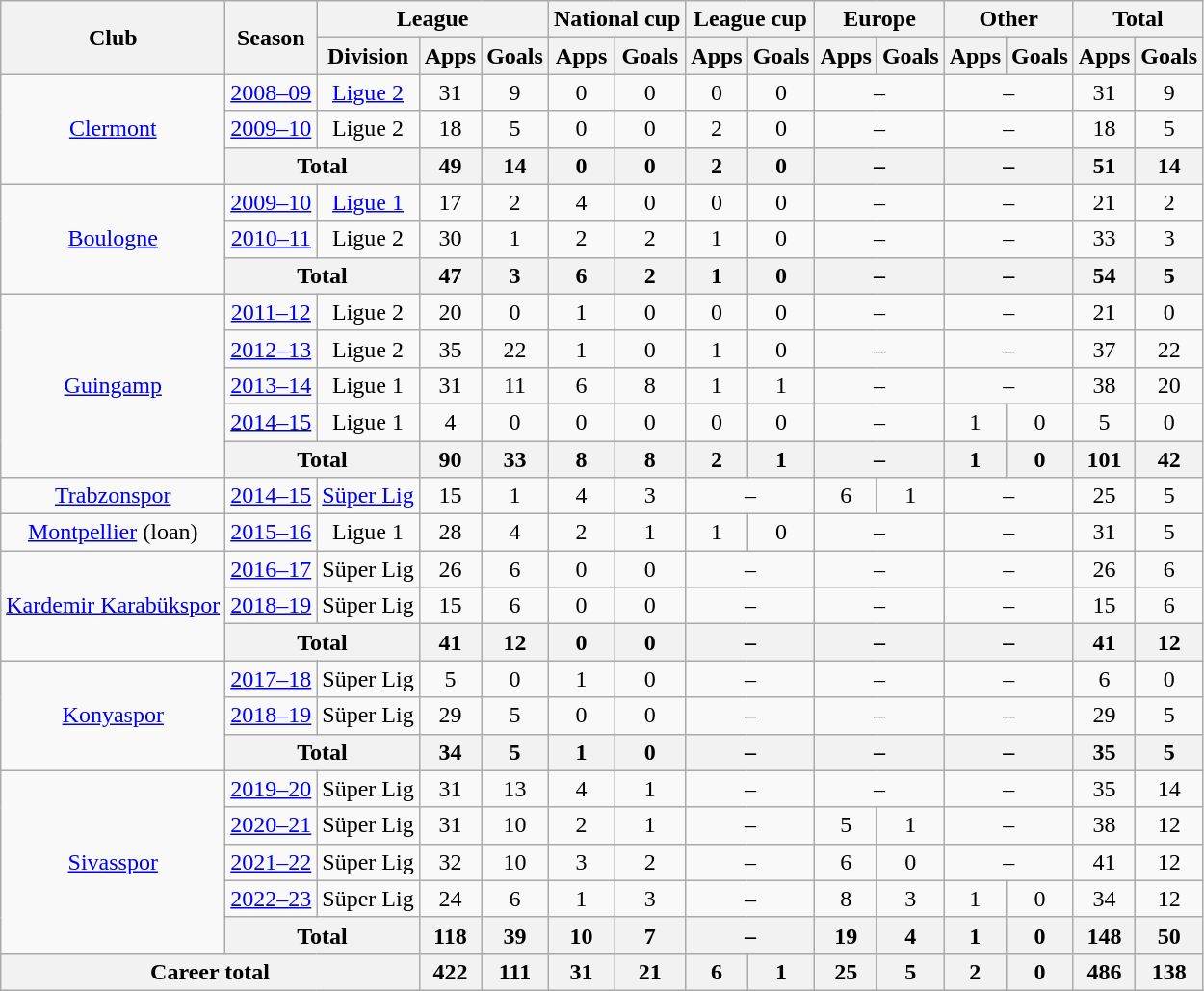<table class="wikitable" style="text-align:center">
<tr>
<th rowspan="2">Club</th>
<th rowspan="2">Season</th>
<th colspan="3">League</th>
<th colspan="2">National cup</th>
<th colspan="2">League cup</th>
<th colspan="2">Europe</th>
<th colspan="2">Other</th>
<th colspan="2">Total</th>
</tr>
<tr>
<th>Division</th>
<th>Apps</th>
<th>Goals</th>
<th>Apps</th>
<th>Goals</th>
<th>Apps</th>
<th>Goals</th>
<th>Apps</th>
<th>Goals</th>
<th>Apps</th>
<th>Goals</th>
<th>Apps</th>
<th>Goals</th>
</tr>
<tr>
<td rowspan="3"><a href='#'>Clermont</a></td>
<td><a href='#'>2008–09</a></td>
<td><a href='#'>Ligue 2</a></td>
<td>31</td>
<td>9</td>
<td>0</td>
<td>0</td>
<td>0</td>
<td>0</td>
<td colspan="2">–</td>
<td colspan="2">–</td>
<td>31</td>
<td>9</td>
</tr>
<tr>
<td><a href='#'>2009–10</a></td>
<td>Ligue 2</td>
<td>18</td>
<td>5</td>
<td>0</td>
<td>0</td>
<td>2</td>
<td>0</td>
<td colspan="2">–</td>
<td colspan="2">–</td>
<td>18</td>
<td>5</td>
</tr>
<tr>
<th colspan="2">Total</th>
<th>49</th>
<th>14</th>
<th>0</th>
<th>0</th>
<th>2</th>
<th>0</th>
<th colspan="2">–</th>
<th colspan="2">–</th>
<th>51</th>
<th>14</th>
</tr>
<tr>
<td rowspan="3"><a href='#'>Boulogne</a></td>
<td><a href='#'>2009–10</a></td>
<td><a href='#'>Ligue 1</a></td>
<td>17</td>
<td>2</td>
<td>4</td>
<td>0</td>
<td>0</td>
<td>0</td>
<td colspan="2">–</td>
<td colspan="2">–</td>
<td>21</td>
<td>2</td>
</tr>
<tr>
<td><a href='#'>2010–11</a></td>
<td>Ligue 2</td>
<td>30</td>
<td>1</td>
<td>2</td>
<td>2</td>
<td>1</td>
<td>0</td>
<td colspan="2">–</td>
<td colspan="2">–</td>
<td>33</td>
<td>3</td>
</tr>
<tr>
<th colspan="2">Total</th>
<th>47</th>
<th>3</th>
<th>6</th>
<th>2</th>
<th>1</th>
<th>0</th>
<th colspan="2">–</th>
<th colspan="2">–</th>
<th>54</th>
<th>5</th>
</tr>
<tr>
<td rowspan="5"><a href='#'>Guingamp</a></td>
<td><a href='#'>2011–12</a></td>
<td>Ligue 2</td>
<td>20</td>
<td>0</td>
<td>1</td>
<td>0</td>
<td>0</td>
<td>0</td>
<td colspan="2">–</td>
<td colspan="2">–</td>
<td>21</td>
<td>0</td>
</tr>
<tr>
<td><a href='#'>2012–13</a></td>
<td>Ligue 2</td>
<td>35</td>
<td>22</td>
<td>1</td>
<td>0</td>
<td>1</td>
<td>0</td>
<td colspan="2">–</td>
<td colspan="2">–</td>
<td>37</td>
<td>22</td>
</tr>
<tr>
<td><a href='#'>2013–14</a></td>
<td>Ligue 1</td>
<td>31</td>
<td>11</td>
<td>6</td>
<td>8</td>
<td>1</td>
<td>1</td>
<td colspan="2">–</td>
<td colspan="2">–</td>
<td>38</td>
<td>20</td>
</tr>
<tr>
<td><a href='#'>2014–15</a></td>
<td>Ligue 1</td>
<td>4</td>
<td>0</td>
<td>0</td>
<td>0</td>
<td>0</td>
<td>0</td>
<td colspan="2">–</td>
<td>1</td>
<td>0</td>
<td>5</td>
<td>0</td>
</tr>
<tr>
<th colspan="2">Total</th>
<th>90</th>
<th>33</th>
<th>8</th>
<th>8</th>
<th>2</th>
<th>1</th>
<th colspan="2">–</th>
<th>1</th>
<th>0</th>
<th>101</th>
<th>42</th>
</tr>
<tr>
<td><a href='#'>Trabzonspor</a></td>
<td><a href='#'>2014–15</a></td>
<td><a href='#'>Süper Lig</a></td>
<td>15</td>
<td>1</td>
<td>4</td>
<td>3</td>
<td colspan="2">–</td>
<td>6</td>
<td>1</td>
<td colspan="2">–</td>
<td>25</td>
<td>5</td>
</tr>
<tr>
<td><a href='#'>Montpellier</a> (loan)</td>
<td><a href='#'>2015–16</a></td>
<td>Ligue 1</td>
<td>28</td>
<td>4</td>
<td>2</td>
<td>1</td>
<td>1</td>
<td>0</td>
<td colspan="2">–</td>
<td colspan="2">–</td>
<td>31</td>
<td>5</td>
</tr>
<tr>
<td rowspan="3"><a href='#'>Kardemir Karabükspor</a></td>
<td><a href='#'>2016–17</a></td>
<td>Süper Lig</td>
<td>26</td>
<td>6</td>
<td>0</td>
<td>0</td>
<td colspan="2">–</td>
<td colspan="2">–</td>
<td colspan="2">–</td>
<td>26</td>
<td>6</td>
</tr>
<tr>
<td><a href='#'>2018–19</a></td>
<td>Süper Lig</td>
<td>15</td>
<td>6</td>
<td>0</td>
<td>0</td>
<td colspan="2">–</td>
<td colspan="2">–</td>
<td colspan="2">–</td>
<td>15</td>
<td>6</td>
</tr>
<tr>
<th colspan="2">Total</th>
<th>41</th>
<th>12</th>
<th>0</th>
<th>0</th>
<th colspan="2">–</th>
<th colspan="2">–</th>
<th colspan="2">–</th>
<th>41</th>
<th>12</th>
</tr>
<tr>
<td rowspan="3"><a href='#'>Konyaspor</a></td>
<td><a href='#'>2017–18</a></td>
<td>Süper Lig</td>
<td>5</td>
<td>0</td>
<td>1</td>
<td>0</td>
<td colspan="2">–</td>
<td colspan="2">–</td>
<td colspan="2">–</td>
<td>6</td>
<td>0</td>
</tr>
<tr>
<td><a href='#'>2018–19</a></td>
<td>Süper Lig</td>
<td>29</td>
<td>5</td>
<td>0</td>
<td>0</td>
<td colspan="2">–</td>
<td colspan="2">–</td>
<td colspan="2">–</td>
<td>29</td>
<td>5</td>
</tr>
<tr>
<th colspan="2">Total</th>
<th>34</th>
<th>5</th>
<th>1</th>
<th>0</th>
<th colspan="2">–</th>
<th colspan="2">–</th>
<th colspan="2">–</th>
<th>35</th>
<th>5</th>
</tr>
<tr>
<td rowspan="5"><a href='#'>Sivasspor</a></td>
<td><a href='#'>2019–20</a></td>
<td>Süper Lig</td>
<td>31</td>
<td>13</td>
<td>4</td>
<td>1</td>
<td colspan="2">–</td>
<td colspan="2">–</td>
<td colspan="2">–</td>
<td>35</td>
<td>14</td>
</tr>
<tr>
<td><a href='#'>2020–21</a></td>
<td>Süper Lig</td>
<td>31</td>
<td>10</td>
<td>2</td>
<td>1</td>
<td colspan="2">–</td>
<td>5</td>
<td>1</td>
<td colspan="2">–</td>
<td>38</td>
<td>12</td>
</tr>
<tr>
<td><a href='#'>2021–22</a></td>
<td>Süper Lig</td>
<td>32</td>
<td>10</td>
<td>3</td>
<td>2</td>
<td colspan="2">–</td>
<td>6</td>
<td>0</td>
<td colspan="2">–</td>
<td>41</td>
<td>12</td>
</tr>
<tr>
<td><a href='#'>2022–23</a></td>
<td>Süper Lig</td>
<td>24</td>
<td>6</td>
<td>1</td>
<td>3</td>
<td colspan="2">–</td>
<td>8</td>
<td>3</td>
<td>1</td>
<td>0</td>
<td>34</td>
<td>12</td>
</tr>
<tr>
<th colspan="2">Total</th>
<th>118</th>
<th>39</th>
<th>10</th>
<th>7</th>
<th colspan="2">–</th>
<th>19</th>
<th>4</th>
<th>1</th>
<th>0</th>
<th>148</th>
<th>50</th>
</tr>
<tr>
<th colspan="3">Career total</th>
<th>422</th>
<th>111</th>
<th>31</th>
<th>21</th>
<th>6</th>
<th>1</th>
<th>25</th>
<th>5</th>
<th>2</th>
<th>0</th>
<th>486</th>
<th>138</th>
</tr>
</table>
